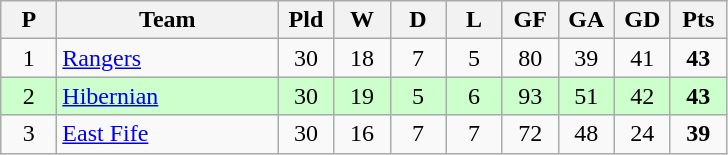<table class="wikitable" style="text-align: center;">
<tr>
<th width=30>P</th>
<th width=140>Team</th>
<th width=30>Pld</th>
<th width=30>W</th>
<th width=30>D</th>
<th width=30>L</th>
<th width=30>GF</th>
<th width=30>GA</th>
<th width=30>GD</th>
<th width=30>Pts</th>
</tr>
<tr>
<td>1</td>
<td align=left><a href='#'>Rangers</a></td>
<td>30</td>
<td>18</td>
<td>7</td>
<td>5</td>
<td>80</td>
<td>39</td>
<td>41</td>
<td><strong>43</strong></td>
</tr>
<tr style="background:#ccffcc;">
<td>2</td>
<td align=left><a href='#'>Hibernian</a></td>
<td>30</td>
<td>19</td>
<td>5</td>
<td>6</td>
<td>93</td>
<td>51</td>
<td>42</td>
<td><strong>43</strong></td>
</tr>
<tr>
<td>3</td>
<td align=left><a href='#'>East Fife</a></td>
<td>30</td>
<td>16</td>
<td>7</td>
<td>7</td>
<td>72</td>
<td>48</td>
<td>24</td>
<td><strong>39</strong></td>
</tr>
</table>
